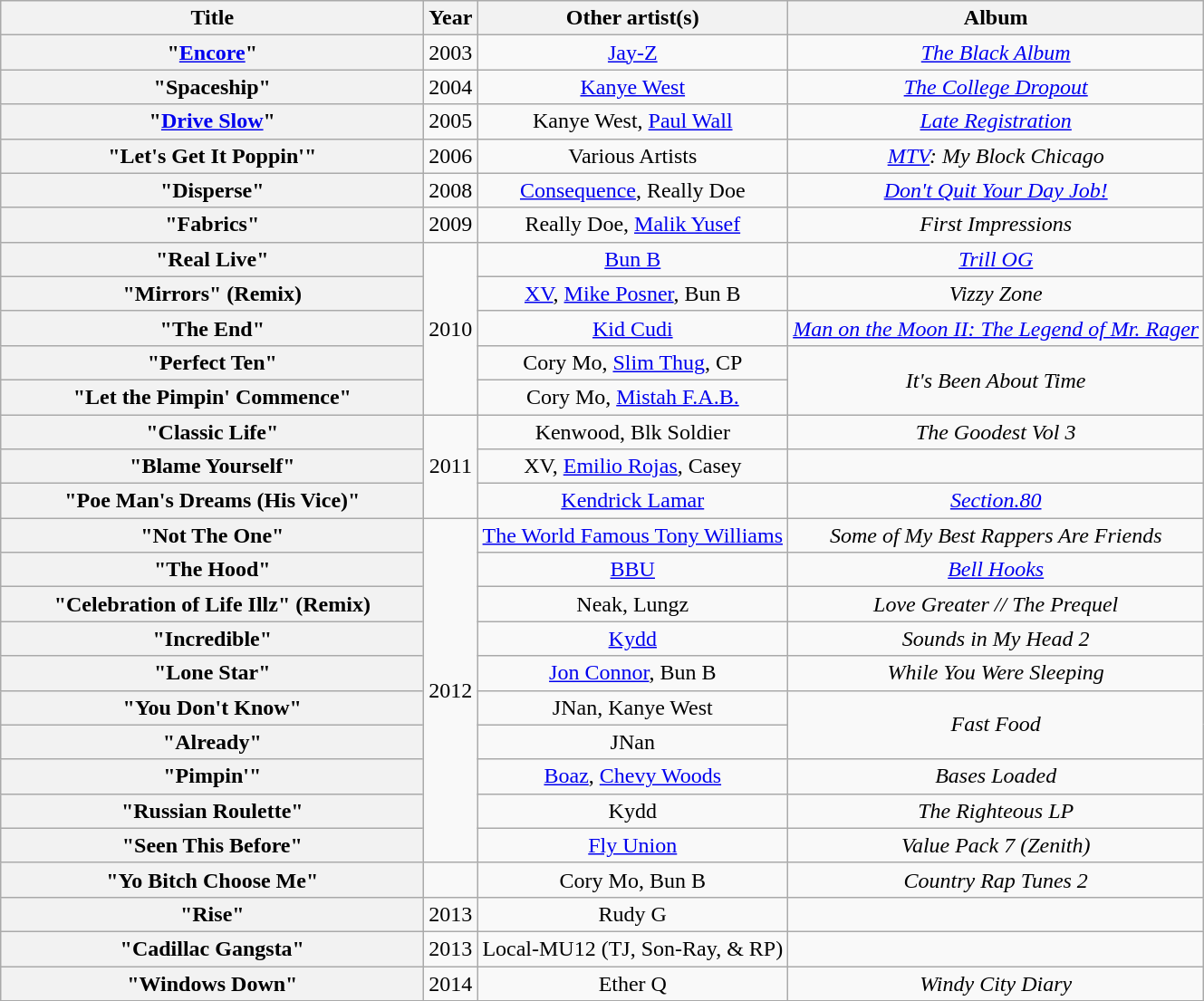<table class="wikitable plainrowheaders" style="text-align:center;" border="1">
<tr>
<th scope="col" style="width:19em;">Title</th>
<th scope="col">Year</th>
<th scope="col">Other artist(s)</th>
<th scope="col">Album</th>
</tr>
<tr>
<th scope="row">"<a href='#'>Encore</a>"</th>
<td rowspan="1">2003</td>
<td><a href='#'>Jay-Z</a></td>
<td><em><a href='#'>The Black Album</a></em></td>
</tr>
<tr>
<th scope="row">"Spaceship"</th>
<td rowspan="1">2004</td>
<td><a href='#'>Kanye West</a></td>
<td><em><a href='#'>The College Dropout</a></em></td>
</tr>
<tr>
<th scope="row">"<a href='#'>Drive Slow</a>"</th>
<td rowspan="1">2005</td>
<td>Kanye West, <a href='#'>Paul Wall</a></td>
<td><em><a href='#'>Late Registration</a></em></td>
</tr>
<tr>
<th scope="row">"Let's Get It Poppin'"</th>
<td rowspan="1">2006</td>
<td>Various Artists</td>
<td><em><a href='#'>MTV</a>: My Block Chicago</em></td>
</tr>
<tr>
<th scope="row">"Disperse"</th>
<td rowspan="1">2008</td>
<td><a href='#'>Consequence</a>, Really Doe</td>
<td><em><a href='#'>Don't Quit Your Day Job!</a></em></td>
</tr>
<tr>
<th scope="row">"Fabrics"</th>
<td rowspan="1">2009</td>
<td>Really Doe, <a href='#'>Malik Yusef</a></td>
<td><em>First Impressions</em></td>
</tr>
<tr>
<th scope="row">"Real Live"</th>
<td rowspan="5">2010</td>
<td><a href='#'>Bun B</a></td>
<td><em><a href='#'>Trill OG</a></em></td>
</tr>
<tr>
<th scope="row">"Mirrors" (Remix)</th>
<td><a href='#'>XV</a>, <a href='#'>Mike Posner</a>, Bun B</td>
<td><em>Vizzy Zone</em></td>
</tr>
<tr>
<th scope="row">"The End"</th>
<td><a href='#'>Kid Cudi</a></td>
<td><em><a href='#'>Man on the Moon II: The Legend of Mr. Rager</a></em></td>
</tr>
<tr>
<th scope="row">"Perfect Ten"</th>
<td>Cory Mo, <a href='#'>Slim Thug</a>, CP</td>
<td rowspan="2"><em>It's Been About Time</em></td>
</tr>
<tr>
<th scope="row">"Let the Pimpin' Commence"</th>
<td>Cory Mo, <a href='#'>Mistah F.A.B.</a></td>
</tr>
<tr>
<th scope="row">"Classic Life"</th>
<td rowspan="3">2011</td>
<td>Kenwood, Blk Soldier</td>
<td><em>The Goodest Vol 3</em></td>
</tr>
<tr>
<th scope="row">"Blame Yourself"</th>
<td>XV, <a href='#'>Emilio Rojas</a>, Casey</td>
<td></td>
</tr>
<tr>
<th scope="row">"Poe Man's Dreams (His Vice)"</th>
<td><a href='#'>Kendrick Lamar</a></td>
<td><em><a href='#'>Section.80</a></em></td>
</tr>
<tr>
<th scope="row">"Not The One"</th>
<td rowspan="10">2012</td>
<td><a href='#'>The World Famous Tony Williams</a></td>
<td><em>Some of My Best Rappers Are Friends</em></td>
</tr>
<tr>
<th scope="row">"The Hood"</th>
<td><a href='#'>BBU</a></td>
<td><em><a href='#'>Bell Hooks</a></em></td>
</tr>
<tr>
<th scope="row">"Celebration of Life Illz" (Remix)</th>
<td>Neak, Lungz</td>
<td><em>Love Greater // The Prequel</em></td>
</tr>
<tr>
<th scope="row">"Incredible"</th>
<td><a href='#'>Kydd</a></td>
<td><em>Sounds in My Head 2</em></td>
</tr>
<tr>
<th scope="row">"Lone Star"</th>
<td><a href='#'>Jon Connor</a>, Bun B</td>
<td><em> While You Were Sleeping</em></td>
</tr>
<tr>
<th scope="row">"You Don't Know"</th>
<td>JNan, Kanye West</td>
<td rowspan="2"><em>Fast Food</em></td>
</tr>
<tr>
<th scope="row">"Already"</th>
<td>JNan</td>
</tr>
<tr>
<th scope="row">"Pimpin'"</th>
<td><a href='#'>Boaz</a>, <a href='#'>Chevy Woods</a></td>
<td><em>Bases Loaded</em></td>
</tr>
<tr>
<th scope="row">"Russian Roulette"</th>
<td>Kydd</td>
<td><em>The Righteous LP</em></td>
</tr>
<tr>
<th scope="row">"Seen This Before"</th>
<td><a href='#'>Fly Union</a></td>
<td><em>Value Pack 7 (Zenith)</em></td>
</tr>
<tr>
<th scope="row">"Yo Bitch Choose Me"</th>
<td></td>
<td>Cory Mo, Bun B</td>
<td><em>Country Rap Tunes 2</em></td>
</tr>
<tr>
<th scope="row">"Rise"</th>
<td rowspan="1">2013</td>
<td>Rudy G</td>
</tr>
<tr>
<th scope="row">"Cadillac Gangsta"</th>
<td rowspan="1">2013</td>
<td>Local-MU12 (TJ, Son-Ray, & RP)</td>
<td></td>
</tr>
<tr>
<th scope="row">"Windows Down"</th>
<td rowspan="1">2014</td>
<td>Ether Q</td>
<td><em>Windy City Diary</em></td>
</tr>
</table>
